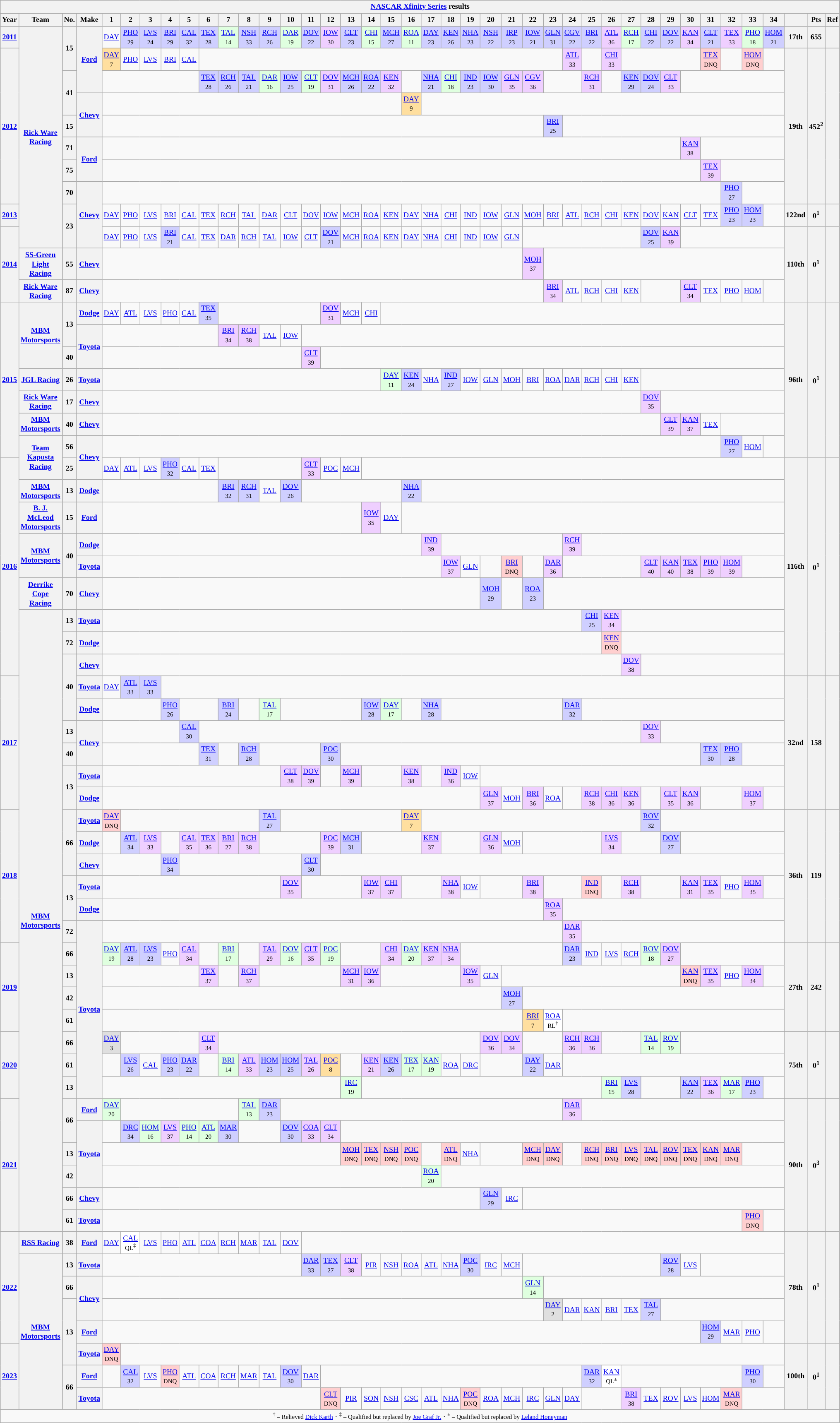<table class="wikitable" style="text-align:center; font-size:75%">
<tr>
<th colspan=41><a href='#'>NASCAR Xfinity Series</a> results</th>
</tr>
<tr>
<th>Year</th>
<th>Team</th>
<th>No.</th>
<th>Make</th>
<th>1</th>
<th>2</th>
<th>3</th>
<th>4</th>
<th>5</th>
<th>6</th>
<th>7</th>
<th>8</th>
<th>9</th>
<th>10</th>
<th>11</th>
<th>12</th>
<th>13</th>
<th>14</th>
<th>15</th>
<th>16</th>
<th>17</th>
<th>18</th>
<th>19</th>
<th>20</th>
<th>21</th>
<th>22</th>
<th>23</th>
<th>24</th>
<th>25</th>
<th>26</th>
<th>27</th>
<th>28</th>
<th>29</th>
<th>30</th>
<th>31</th>
<th>32</th>
<th>33</th>
<th>34</th>
<th></th>
<th>Pts</th>
<th>Ref</th>
</tr>
<tr>
<th><a href='#'>2011</a></th>
<th rowspan=10><a href='#'>Rick Ware Racing</a></th>
<th rowspan=2>15</th>
<th rowspan=3><a href='#'>Ford</a></th>
<td><a href='#'>DAY</a></td>
<td style="background:#CFCFFF;"><a href='#'>PHO</a><br><small>29</small></td>
<td style="background:#CFCFFF;"><a href='#'>LVS</a><br><small>24</small></td>
<td style="background:#CFCFFF;"><a href='#'>BRI</a><br><small>29</small></td>
<td style="background:#CFCFFF;"><a href='#'>CAL</a><br><small>32</small></td>
<td style="background:#CFCFFF;"><a href='#'>TEX</a><br><small>28</small></td>
<td style="background:#DFFFDF;"><a href='#'>TAL</a><br><small>14</small></td>
<td style="background:#CFCFFF;"><a href='#'>NSH</a><br><small>33</small></td>
<td style="background:#CFCFFF;"><a href='#'>RCH</a><br><small>26</small></td>
<td style="background:#DFFFDF;"><a href='#'>DAR</a><br><small>19</small></td>
<td style="background:#CFCFFF;"><a href='#'>DOV</a><br><small>22</small></td>
<td style="background:#EFCFFF;"><a href='#'>IOW</a><br><small>30</small></td>
<td style="background:#CFCFFF;"><a href='#'>CLT</a><br><small>23</small></td>
<td style="background:#DFFFDF;"><a href='#'>CHI</a><br><small>15</small></td>
<td style="background:#CFCFFF;"><a href='#'>MCH</a><br><small>27</small></td>
<td style="background:#DFFFDF;"><a href='#'>ROA</a><br><small>11</small></td>
<td style="background:#CFCFFF;"><a href='#'>DAY</a><br><small>23</small></td>
<td style="background:#CFCFFF;"><a href='#'>KEN</a><br><small>26</small></td>
<td style="background:#CFCFFF;"><a href='#'>NHA</a><br><small>23</small></td>
<td style="background:#CFCFFF;"><a href='#'>NSH</a><br><small>22</small></td>
<td style="background:#CFCFFF;"><a href='#'>IRP</a><br><small>23</small></td>
<td style="background:#CFCFFF;"><a href='#'>IOW</a><br><small>21</small></td>
<td style="background:#CFCFFF;"><a href='#'>GLN</a><br><small>31</small></td>
<td style="background:#CFCFFF;"><a href='#'>CGV</a><br><small>22</small></td>
<td style="background:#CFCFFF;"><a href='#'>BRI</a><br><small>22</small></td>
<td style="background:#EFCFFF;"><a href='#'>ATL</a><br><small>36</small></td>
<td style="background:#DFFFDF;"><a href='#'>RCH</a><br><small>17</small></td>
<td style="background:#CFCFFF;"><a href='#'>CHI</a><br><small>22</small></td>
<td style="background:#CFCFFF;"><a href='#'>DOV</a><br><small>22</small></td>
<td style="background:#EFCFFF;"><a href='#'>KAN</a><br><small>34</small></td>
<td style="background:#CFCFFF;"><a href='#'>CLT</a><br><small>21</small></td>
<td style="background:#EFCFFF;"><a href='#'>TEX</a><br><small>33</small></td>
<td style="background:#DFFFDF;"><a href='#'>PHO</a><br><small>18</small></td>
<td style="background:#CFCFFF;"><a href='#'>HOM</a><br><small>21</small></td>
<th>17th</th>
<th>655</th>
<th></th>
</tr>
<tr>
<th rowspan=7><a href='#'>2012</a></th>
<td style="background:#FFDF9F;"><a href='#'>DAY</a><br><small>7</small></td>
<td><a href='#'>PHO</a></td>
<td><a href='#'>LVS</a></td>
<td><a href='#'>BRI</a></td>
<td><a href='#'>CAL</a></td>
<td colspan=18></td>
<td style="background:#EFCFFF;"><a href='#'>ATL</a><br><small>33</small></td>
<td></td>
<td style="background:#EFCFFF;"><a href='#'>CHI</a><br><small>33</small></td>
<td colspan=4></td>
<td style="background:#FFCFCF;"><a href='#'>TEX</a><br><small>DNQ</small></td>
<td></td>
<td style="background:#FFCFCF;"><a href='#'>HOM</a><br><small>DNQ</small></td>
<td></td>
<th rowspan=7>19th</th>
<th rowspan=7>452<sup>2</sup></th>
<th rowspan=7></th>
</tr>
<tr>
<th rowspan=2>41</th>
<td colspan=5></td>
<td style="background:#CFCFFF;"><a href='#'>TEX</a><br><small>28</small></td>
<td style="background:#CFCFFF;"><a href='#'>RCH</a><br><small>26</small></td>
<td style="background:#CFCFFF;"><a href='#'>TAL</a><br><small>21</small></td>
<td style="background:#DFFFDF;"><a href='#'>DAR</a><br><small>16</small></td>
<td style="background:#CFCFFF;"><a href='#'>IOW</a><br><small>25</small></td>
<td style="background:#DFFFDF;"><a href='#'>CLT</a><br><small>19</small></td>
<td style="background:#EFCFFF;"><a href='#'>DOV</a><br><small>31</small></td>
<td style="background:#CFCFFF;"><a href='#'>MCH</a><br><small>26</small></td>
<td style="background:#CFCFFF;"><a href='#'>ROA</a><br><small>22</small></td>
<td style="background:#EFCFFF;"><a href='#'>KEN</a><br><small>32</small></td>
<td></td>
<td style="background:#CFCFFF;"><a href='#'>NHA</a><br><small>21</small></td>
<td style="background:#DFFFDF;"><a href='#'>CHI</a><br><small>18</small></td>
<td style="background:#CFCFFF;"><a href='#'>IND</a><br><small>23</small></td>
<td style="background:#CFCFFF;"><a href='#'>IOW</a><br><small>30</small></td>
<td style="background:#EFCFFF;"><a href='#'>GLN</a><br><small>35</small></td>
<td style="background:#EFCFFF;"><a href='#'>CGV</a><br><small>36</small></td>
<td colspan=2></td>
<td style="background:#EFCFFF;"><a href='#'>RCH</a><br><small>31</small></td>
<td></td>
<td style="background:#CFCFFF;"><a href='#'>KEN</a><br><small>29</small></td>
<td style="background:#CFCFFF;"><a href='#'>DOV</a><br><small>24</small></td>
<td style="background:#EFCFFF;"><a href='#'>CLT</a><br><small>33</small></td>
<td colspan=5></td>
</tr>
<tr>
<th rowspan=2><a href='#'>Chevy</a></th>
<td colspan=15></td>
<td style="background:#FFDF9F;"><a href='#'>DAY</a><br><small>9</small></td>
<td colspan=18></td>
</tr>
<tr>
<th>15</th>
<td colspan=22></td>
<td style="background:#CFCFFF;"><a href='#'>BRI</a><br><small>25</small></td>
<td colspan=11></td>
</tr>
<tr>
<th>71</th>
<th rowspan=2><a href='#'>Ford</a></th>
<td colspan=29></td>
<td style="background:#EFCFFF;"><a href='#'>KAN</a><br><small>38</small></td>
<td colspan=4></td>
</tr>
<tr>
<th>75</th>
<td colspan=30></td>
<td style="background:#EFCFFF;"><a href='#'>TEX</a><br><small>39</small></td>
<td colspan=3></td>
</tr>
<tr>
<th>70</th>
<th rowspan=3><a href='#'>Chevy</a></th>
<td colspan=31></td>
<td style="background:#CFCFFF;"><a href='#'>PHO</a><br><small>27</small></td>
<td colspan=2></td>
</tr>
<tr>
<th><a href='#'>2013</a></th>
<th rowspan=2>23</th>
<td><a href='#'>DAY</a></td>
<td><a href='#'>PHO</a></td>
<td><a href='#'>LVS</a></td>
<td><a href='#'>BRI</a></td>
<td><a href='#'>CAL</a></td>
<td><a href='#'>TEX</a></td>
<td><a href='#'>RCH</a></td>
<td><a href='#'>TAL</a></td>
<td><a href='#'>DAR</a></td>
<td><a href='#'>CLT</a></td>
<td><a href='#'>DOV</a></td>
<td><a href='#'>IOW</a></td>
<td><a href='#'>MCH</a></td>
<td><a href='#'>ROA</a></td>
<td><a href='#'>KEN</a></td>
<td><a href='#'>DAY</a></td>
<td><a href='#'>NHA</a></td>
<td><a href='#'>CHI</a></td>
<td><a href='#'>IND</a></td>
<td><a href='#'>IOW</a></td>
<td><a href='#'>GLN</a></td>
<td><a href='#'>MOH</a></td>
<td><a href='#'>BRI</a></td>
<td><a href='#'>ATL</a></td>
<td><a href='#'>RCH</a></td>
<td><a href='#'>CHI</a></td>
<td><a href='#'>KEN</a></td>
<td><a href='#'>DOV</a></td>
<td><a href='#'>KAN</a></td>
<td><a href='#'>CLT</a></td>
<td><a href='#'>TEX</a></td>
<td style="background:#CFCFFF;"><a href='#'>PHO</a><br><small>23</small></td>
<td style="background:#CFCFFF;"><a href='#'>HOM</a><br><small>23</small></td>
<td></td>
<th>122nd</th>
<th>0<sup>1</sup></th>
<th></th>
</tr>
<tr>
<th rowspan=3><a href='#'>2014</a></th>
<td><a href='#'>DAY</a></td>
<td><a href='#'>PHO</a></td>
<td><a href='#'>LVS</a></td>
<td style="background:#CFCFFF;"><a href='#'>BRI</a><br><small>21</small></td>
<td><a href='#'>CAL</a></td>
<td><a href='#'>TEX</a></td>
<td><a href='#'>DAR</a></td>
<td><a href='#'>RCH</a></td>
<td><a href='#'>TAL</a></td>
<td><a href='#'>IOW</a></td>
<td><a href='#'>CLT</a></td>
<td style="background:#CFCFFF;"><a href='#'>DOV</a><br><small>21</small></td>
<td><a href='#'>MCH</a></td>
<td><a href='#'>ROA</a></td>
<td><a href='#'>KEN</a></td>
<td><a href='#'>DAY</a></td>
<td><a href='#'>NHA</a></td>
<td><a href='#'>CHI</a></td>
<td><a href='#'>IND</a></td>
<td><a href='#'>IOW</a></td>
<td><a href='#'>GLN</a></td>
<td colspan=6></td>
<td style="background:#CFCFFF;"><a href='#'>DOV</a><br><small>25</small></td>
<td style="background:#EFCFFF;"><a href='#'>KAN</a><br><small>39</small></td>
<td colspan=5></td>
<th rowspan=3>110th</th>
<th rowspan=3>0<sup>1</sup></th>
<th rowspan=3></th>
</tr>
<tr>
<th><a href='#'>SS-Green Light Racing</a></th>
<th>55</th>
<th><a href='#'>Chevy</a></th>
<td colspan=21></td>
<td style="background:#EFCFFF;"><a href='#'>MOH</a><br><small>37</small></td>
<td colspan=12></td>
</tr>
<tr>
<th><a href='#'>Rick Ware Racing</a></th>
<th>87</th>
<th><a href='#'>Chevy</a></th>
<td colspan=22></td>
<td style="background:#EFCFFF;"><a href='#'>BRI</a><br><small>34</small></td>
<td><a href='#'>ATL</a></td>
<td><a href='#'>RCH</a></td>
<td><a href='#'>CHI</a></td>
<td><a href='#'>KEN</a></td>
<td colspan=2></td>
<td style="background:#EFCFFF;"><a href='#'>CLT</a><br><small>34</small></td>
<td><a href='#'>TEX</a></td>
<td><a href='#'>PHO</a></td>
<td><a href='#'>HOM</a></td>
<td></td>
</tr>
<tr>
<th rowspan=7><a href='#'>2015</a></th>
<th rowspan=3><a href='#'>MBM Motorsports</a></th>
<th rowspan=2>13</th>
<th><a href='#'>Dodge</a></th>
<td><a href='#'>DAY</a></td>
<td><a href='#'>ATL</a></td>
<td><a href='#'>LVS</a></td>
<td><a href='#'>PHO</a></td>
<td><a href='#'>CAL</a></td>
<td style="background:#CFCFFF;"><a href='#'>TEX</a><br><small>35</small></td>
<td colspan=5></td>
<td style="background:#EFCFFF;"><a href='#'>DOV</a><br><small>31</small></td>
<td><a href='#'>MCH</a></td>
<td><a href='#'>CHI</a></td>
<td colspan=20></td>
<th rowspan=7>96th</th>
<th rowspan=7>0<sup>1</sup></th>
<th rowspan=7></th>
</tr>
<tr>
<th rowspan=2><a href='#'>Toyota</a></th>
<td colspan=6></td>
<td style="background:#EFCFFF;"><a href='#'>BRI</a><br><small>34</small></td>
<td style="background:#EFCFFF;"><a href='#'>RCH</a><br><small>38</small></td>
<td><a href='#'>TAL</a></td>
<td><a href='#'>IOW</a></td>
<td colspan=24></td>
</tr>
<tr>
<th>40</th>
<td colspan=10></td>
<td style="background:#EFCFFF;"><a href='#'>CLT</a><br><small>39</small></td>
<td colspan=23></td>
</tr>
<tr>
<th><a href='#'>JGL Racing</a></th>
<th>26</th>
<th><a href='#'>Toyota</a></th>
<td colspan=14></td>
<td style="background:#DFFFDF;"><a href='#'>DAY</a><br><small>11</small></td>
<td style="background:#CFCFFF;"><a href='#'>KEN</a><br><small>24</small></td>
<td><a href='#'>NHA</a></td>
<td style="background:#CFCFFF;"><a href='#'>IND</a><br><small>27</small></td>
<td><a href='#'>IOW</a></td>
<td><a href='#'>GLN</a></td>
<td><a href='#'>MOH</a></td>
<td><a href='#'>BRI</a></td>
<td><a href='#'>ROA</a></td>
<td><a href='#'>DAR</a></td>
<td><a href='#'>RCH</a></td>
<td><a href='#'>CHI</a></td>
<td><a href='#'>KEN</a></td>
<td colspan=7></td>
</tr>
<tr>
<th><a href='#'>Rick Ware Racing</a></th>
<th>17</th>
<th><a href='#'>Chevy</a></th>
<td colspan=27></td>
<td style="background:#EFCFFF;"><a href='#'>DOV</a><br><small>35</small></td>
<td colspan=6></td>
</tr>
<tr>
<th><a href='#'>MBM Motorsports</a></th>
<th>40</th>
<th><a href='#'>Chevy</a></th>
<td colspan=28></td>
<td style="background:#EFCFFF;"><a href='#'>CLT</a><br><small>39</small></td>
<td style="background:#EFCFFF;"><a href='#'>KAN</a><br><small>37</small></td>
<td><a href='#'>TEX</a></td>
<td colspan=3></td>
</tr>
<tr>
<th rowspan=2><a href='#'>Team Kapusta Racing</a></th>
<th>56</th>
<th rowspan=2><a href='#'>Chevy</a></th>
<td colspan=31></td>
<td style="background:#CFCFFF;"><a href='#'>PHO</a><br><small>27</small></td>
<td><a href='#'>HOM</a></td>
<td></td>
</tr>
<tr>
<th rowspan=9><a href='#'>2016</a></th>
<th>25</th>
<td><a href='#'>DAY</a></td>
<td><a href='#'>ATL</a></td>
<td><a href='#'>LVS</a></td>
<td style="background:#CFCFFF;"><a href='#'>PHO</a><br><small>32</small></td>
<td><a href='#'>CAL</a></td>
<td><a href='#'>TEX</a></td>
<td colspan=4></td>
<td style="background:#EFCFFF;"><a href='#'>CLT</a><br><small>33</small></td>
<td><a href='#'>POC</a></td>
<td><a href='#'>MCH</a></td>
<td colspan=21></td>
<th rowspan=9>116th</th>
<th rowspan=9>0<sup>1</sup></th>
<th rowspan=9></th>
</tr>
<tr>
<th><a href='#'>MBM Motorsports</a></th>
<th>13</th>
<th><a href='#'>Dodge</a></th>
<td colspan=6></td>
<td style="background:#CFCFFF;"><a href='#'>BRI</a><br><small>32</small></td>
<td style="background:#CFCFFF;"><a href='#'>RCH</a><br><small>31</small></td>
<td><a href='#'>TAL</a></td>
<td style="background:#CFCFFF;"><a href='#'>DOV</a><br><small>26</small></td>
<td colspan=5></td>
<td style="background:#CFCFFF;"><a href='#'>NHA</a><br><small>22</small></td>
<td colspan=18></td>
</tr>
<tr>
<th><a href='#'>B. J. McLeod Motorsports</a></th>
<th>15</th>
<th><a href='#'>Ford</a></th>
<td colspan=13></td>
<td style="background:#EFCFFF;"><a href='#'>IOW</a><br><small>35</small></td>
<td><a href='#'>DAY</a></td>
<td colspan=19></td>
</tr>
<tr>
<th rowspan=2><a href='#'>MBM Motorsports</a></th>
<th rowspan=2>40</th>
<th><a href='#'>Dodge</a></th>
<td colspan=16></td>
<td style="background:#EFCFFF;"><a href='#'>IND</a><br><small>39</small></td>
<td colspan=6></td>
<td style="background:#EFCFFF;"><a href='#'>RCH</a><br><small>39</small></td>
<td colspan=10></td>
</tr>
<tr>
<th><a href='#'>Toyota</a></th>
<td colspan=17></td>
<td style="background:#EFCFFF;"><a href='#'>IOW</a><br><small>37</small></td>
<td><a href='#'>GLN</a></td>
<td></td>
<td style="background:#FFCFCF;"><a href='#'>BRI</a><br><small>DNQ</small></td>
<td></td>
<td style="background:#EFCFFF;"><a href='#'>DAR</a><br><small>36</small></td>
<td colspan=4></td>
<td style="background:#EFCFFF;"><a href='#'>CLT</a><br><small>40</small></td>
<td style="background:#EFCFFF;"><a href='#'>KAN</a><br><small>40</small></td>
<td style="background:#EFCFFF;"><a href='#'>TEX</a><br><small>38</small></td>
<td style="background:#EFCFFF;"><a href='#'>PHO</a><br><small>39</small></td>
<td style="background:#EFCFFF;"><a href='#'>HOM</a><br><small>39</small></td>
<td colspan=2></td>
</tr>
<tr>
<th><a href='#'>Derrike Cope Racing</a></th>
<th>70</th>
<th><a href='#'>Chevy</a></th>
<td colspan=19></td>
<td style="background:#CFCFFF;"><a href='#'>MOH</a><br><small>29</small></td>
<td></td>
<td style="background:#CFCFFF;"><a href='#'>ROA</a><br><small>23</small></td>
<td colspan=12></td>
</tr>
<tr>
<th rowspan=28><a href='#'>MBM Motorsports</a></th>
<th>13</th>
<th><a href='#'>Toyota</a></th>
<td colspan=24></td>
<td style="background:#CFCFFF;"><a href='#'>CHI</a><br><small>25</small></td>
<td style="background:#EFCFFF;"><a href='#'>KEN</a><br><small>34</small></td>
<td colspan=8></td>
</tr>
<tr>
<th>72</th>
<th><a href='#'>Dodge</a></th>
<td colspan=25></td>
<td style="background:#FFCFCF;"><a href='#'>KEN</a><br><small>DNQ</small></td>
<td colspan=8></td>
</tr>
<tr>
<th rowspan=3>40</th>
<th><a href='#'>Chevy</a></th>
<td colspan=26></td>
<td style="background:#EFCFFF;"><a href='#'>DOV</a><br><small>38</small></td>
<td colspan=7></td>
</tr>
<tr>
<th rowspan=6><a href='#'>2017</a></th>
<th><a href='#'>Toyota</a></th>
<td><a href='#'>DAY</a></td>
<td style="background:#CFCFFF;"><a href='#'>ATL</a><br><small>33</small></td>
<td style="background:#CFCFFF;"><a href='#'>LVS</a><br><small>33</small></td>
<td colspan=31></td>
<th rowspan=6>32nd</th>
<th rowspan=6>158</th>
<th rowspan=6></th>
</tr>
<tr>
<th><a href='#'>Dodge</a></th>
<td colspan=3></td>
<td style="background:#CFCFFF;"><a href='#'>PHO</a><br><small>26</small></td>
<td colspan=2></td>
<td style="background:#CFCFFF;"><a href='#'>BRI</a><br><small>24</small></td>
<td></td>
<td style="background:#DFFFDF;"><a href='#'>TAL</a><br><small>17</small></td>
<td colspan=4></td>
<td style="background:#CFCFFF;"><a href='#'>IOW</a><br><small>28</small></td>
<td style="background:#DFFFDF;"><a href='#'>DAY</a><br><small>17</small></td>
<td></td>
<td style="background:#CFCFFF;"><a href='#'>NHA</a><br><small>28</small></td>
<td colspan=6></td>
<td style="background:#CFCFFF;"><a href='#'>DAR</a><br><small>32</small></td>
<td colspan=10></td>
</tr>
<tr>
<th>13</th>
<th rowspan=2><a href='#'>Chevy</a></th>
<td colspan=4></td>
<td style="background:#CFCFFF;"><a href='#'>CAL</a><br><small>30</small></td>
<td colspan=22></td>
<td style="background:#EFCFFF;"><a href='#'>DOV</a><br><small>33</small></td>
<td colspan=6></td>
</tr>
<tr>
<th>40</th>
<td colspan=5></td>
<td style="background:#CFCFFF;"><a href='#'>TEX</a><br><small>31</small></td>
<td></td>
<td style="background:#CFCFFF;"><a href='#'>RCH</a><br><small>28</small></td>
<td colspan=3></td>
<td style="background:#CFCFFF;"><a href='#'>POC</a><br><small>30</small></td>
<td colspan=18></td>
<td style="background:#CFCFFF;"><a href='#'>TEX</a><br><small>30</small></td>
<td style="background:#CFCFFF;"><a href='#'>PHO</a><br><small>28</small></td>
<td colspan=2></td>
</tr>
<tr>
<th rowspan=2>13</th>
<th><a href='#'>Toyota</a></th>
<td colspan=9></td>
<td style="background:#EFCFFF;"><a href='#'>CLT</a><br><small>38</small></td>
<td style="background:#EFCFFF;"><a href='#'>DOV</a><br><small>39</small></td>
<td></td>
<td style="background:#EFCFFF;"><a href='#'>MCH</a><br><small>39</small></td>
<td colspan=2></td>
<td style="background:#EFCFFF;"><a href='#'>KEN</a><br><small>38</small></td>
<td></td>
<td style="background:#EFCFFF;"><a href='#'>IND</a><br><small>36</small></td>
<td><a href='#'>IOW</a></td>
<td colspan=15></td>
</tr>
<tr>
<th><a href='#'>Dodge</a></th>
<td colspan=19></td>
<td style="background:#EFCFFF;"><a href='#'>GLN</a><br><small>37</small></td>
<td><a href='#'>MOH</a></td>
<td style="background:#EFCFFF;"><a href='#'>BRI</a><br><small>36</small></td>
<td><a href='#'>ROA</a></td>
<td></td>
<td style="background:#EFCFFF;"><a href='#'>RCH</a><br><small>38</small></td>
<td style="background:#EFCFFF;"><a href='#'>CHI</a><br><small>36</small></td>
<td style="background:#EFCFFF;"><a href='#'>KEN</a><br><small>36</small></td>
<td></td>
<td style="background:#EFCFFF;"><a href='#'>CLT</a><br><small>35</small></td>
<td style="background:#EFCFFF;"><a href='#'>KAN</a><br><small>36</small></td>
<td colspan=2></td>
<td style="background:#EFCFFF;"><a href='#'>HOM</a><br><small>37</small></td>
<td></td>
</tr>
<tr>
<th rowspan=6><a href='#'>2018</a></th>
<th rowspan=3>66</th>
<th><a href='#'>Toyota</a></th>
<td style="background:#FFCFCF;"><a href='#'>DAY</a><br><small>DNQ</small></td>
<td colspan=7></td>
<td style="background:#CFCFFF;"><a href='#'>TAL</a><br><small>27</small></td>
<td colspan=6></td>
<td style="background:#FFDF9F;"><a href='#'>DAY</a><br><small>7</small></td>
<td colspan=11></td>
<td style="background:#CFCFFF;"><a href='#'>ROV</a><br><small>32</small></td>
<td colspan=6></td>
<th rowspan=6>36th</th>
<th rowspan=6>119</th>
<th rowspan=6></th>
</tr>
<tr>
<th><a href='#'>Dodge</a></th>
<td></td>
<td style="background:#CFCFFF;"><a href='#'>ATL</a><br><small>34</small></td>
<td style="background:#EFCFFF;"><a href='#'>LVS</a><br><small>33</small></td>
<td></td>
<td style="background:#EFCFFF;"><a href='#'>CAL</a><br><small>35</small></td>
<td style="background:#EFCFFF;"><a href='#'>TEX</a><br><small>36</small></td>
<td style="background:#EFCFFF;"><a href='#'>BRI</a><br><small>27</small></td>
<td style="background:#EFCFFF;"><a href='#'>RCH</a><br><small>38</small></td>
<td colspan=3></td>
<td style="background:#EFCFFF;"><a href='#'>POC</a><br><small>39</small></td>
<td style="background:#CFCFFF;"><a href='#'>MCH</a><br><small>31</small></td>
<td colspan=3></td>
<td style="background:#EFCFFF;"><a href='#'>KEN</a><br><small>37</small></td>
<td colspan=2></td>
<td style="background:#EFCFFF;"><a href='#'>GLN</a><br><small>36</small></td>
<td><a href='#'>MOH</a></td>
<td colspan=4></td>
<td style="background:#EFCFFF;"><a href='#'>LVS</a><br><small>34</small></td>
<td colspan=2></td>
<td style="background:#CFCFFF;"><a href='#'>DOV</a><br><small>27</small></td>
<td colspan=5></td>
</tr>
<tr>
<th><a href='#'>Chevy</a></th>
<td colspan=3></td>
<td style="background:#CFCFFF;"><a href='#'>PHO</a><br><small>34</small></td>
<td colspan=6></td>
<td style="background:#CFCFFF;"><a href='#'>CLT</a><br><small>30</small></td>
<td colspan=23></td>
</tr>
<tr>
<th rowspan=2>13</th>
<th><a href='#'>Toyota</a></th>
<td colspan=9></td>
<td style="background:#EFCFFF;"><a href='#'>DOV</a><br><small>35</small></td>
<td colspan=3></td>
<td style="background:#EFCFFF;"><a href='#'>IOW</a><br><small>37</small></td>
<td style="background:#EFCFFF;"><a href='#'>CHI</a><br><small>37</small></td>
<td colspan=2></td>
<td style="background:#EFCFFF;"><a href='#'>NHA</a><br><small>38</small></td>
<td><a href='#'>IOW</a></td>
<td colspan=2></td>
<td style="background:#EFCFFF;"><a href='#'>BRI</a><br><small>38</small></td>
<td colspan=2></td>
<td style="background:#FFCFCF;"><a href='#'>IND</a><br><small>DNQ</small></td>
<td></td>
<td style="background:#EFCFFF;"><a href='#'>RCH</a><br><small>38</small></td>
<td colspan=2></td>
<td style="background:#EFCFFF;"><a href='#'>KAN</a><br><small>31</small></td>
<td style="background:#EFCFFF;"><a href='#'>TEX</a><br><small>35</small></td>
<td><a href='#'>PHO</a></td>
<td style="background:#EFCFFF;"><a href='#'>HOM</a><br><small>35</small></td>
<td></td>
</tr>
<tr>
<th><a href='#'>Dodge</a></th>
<td colspan=22></td>
<td style="background:#EFCFFF;"><a href='#'>ROA</a><br><small>35</small></td>
<td colspan=11></td>
</tr>
<tr>
<th>72</th>
<th rowspan=8><a href='#'>Toyota</a></th>
<td colspan=23></td>
<td style="background:#EFCFFF;"><a href='#'>DAR</a><br><small>35</small></td>
<td colspan=10></td>
</tr>
<tr>
<th rowspan=4><a href='#'>2019</a></th>
<th>66</th>
<td style="background:#DFFFDF;"><a href='#'>DAY</a><br><small>19</small></td>
<td style="background:#CFCFFF;"><a href='#'>ATL</a><br><small>28</small></td>
<td style="background:#CFCFFF;"><a href='#'>LVS</a><br><small>23</small></td>
<td><a href='#'>PHO</a></td>
<td style="background:#EFCFFF;"><a href='#'>CAL</a><br><small>34</small></td>
<td></td>
<td style="background:#DFFFDF;"><a href='#'>BRI</a><br><small>17</small></td>
<td></td>
<td style="background:#EFCFFF;"><a href='#'>TAL</a><br><small>29</small></td>
<td style="background:#DFFFDF;"><a href='#'>DOV</a><br><small>16</small></td>
<td style="background:#EFCFFF;"><a href='#'>CLT</a><br><small>35</small></td>
<td style="background:#DFFFDF;"><a href='#'>POC</a><br><small>19</small></td>
<td colspan=2></td>
<td style="background:#EFCFFF;"><a href='#'>CHI</a><br><small>34</small></td>
<td style="background:#DFFFDF;"><a href='#'>DAY</a><br><small>20</small></td>
<td style="background:#EFCFFF;"><a href='#'>KEN</a><br><small>37</small></td>
<td style="background:#EFCFFF;"><a href='#'>NHA</a><br><small>34</small></td>
<td colspan=5></td>
<td style="background:#CFCFFF;"><a href='#'>DAR</a><br><small>23</small></td>
<td><a href='#'>IND</a></td>
<td><a href='#'>LVS</a></td>
<td><a href='#'>RCH</a></td>
<td style="background:#DFFFDF;"><a href='#'>ROV</a><br><small>18</small></td>
<td style="background:#EFCFFF;"><a href='#'>DOV</a><br><small>27</small></td>
<td colspan=5></td>
<th rowspan=4>27th</th>
<th rowspan=4>242</th>
<th rowspan=4></th>
</tr>
<tr>
<th>13</th>
<td colspan=5></td>
<td style="background:#EFCFFF;"><a href='#'>TEX</a><br><small>37</small></td>
<td></td>
<td style="background:#EFCFFF;"><a href='#'>RCH</a><br><small>37</small></td>
<td colspan=4></td>
<td style="background:#EFCFFF;"><a href='#'>MCH</a><br><small>31</small></td>
<td style="background:#EFCFFF;"><a href='#'>IOW</a><br><small>36</small></td>
<td colspan=4></td>
<td style="background:#EFCFFF;"><a href='#'>IOW</a><br><small>35</small></td>
<td><a href='#'>GLN</a></td>
<td colspan=9></td>
<td style="background:#FFCFCF;"><a href='#'>KAN</a><br><small>DNQ</small></td>
<td style="background:#EFCFFF;"><a href='#'>TEX</a><br><small>35</small></td>
<td><a href='#'>PHO</a></td>
<td style="background:#EFCFFF;"><a href='#'>HOM</a><br><small>34</small></td>
<td></td>
</tr>
<tr>
<th>42</th>
<td colspan=20></td>
<td style="background:#CFCFFF;"><a href='#'>MOH</a><br><small>27</small></td>
<td colspan=13></td>
</tr>
<tr>
<th>61</th>
<td colspan=21></td>
<td style="background:#FFDF9F;"><a href='#'>BRI</a><br><small>7</small></td>
<td style="background:#FFFFFF;"><a href='#'>ROA</a><br><small>RL<sup>†</sup></small></td>
<td colspan=11></td>
</tr>
<tr>
<th rowspan=3><a href='#'>2020</a></th>
<th>66</th>
<td style="background:#DFDFDF;"><a href='#'>DAY</a><br><small>3</small></td>
<td colspan=4></td>
<td style="background:#EFCFFF;"><a href='#'>CLT</a><br><small>34</small></td>
<td colspan=13></td>
<td style="background:#EFCFFF;"><a href='#'>DOV</a><br><small>36</small></td>
<td style="background:#EFCFFF;"><a href='#'>DOV</a><br><small>34</small></td>
<td colspan=2></td>
<td style="background:#EFCFFF;"><a href='#'>RCH</a><br><small>36</small></td>
<td style="background:#EFCFFF;"><a href='#'>RCH</a><br><small>36</small></td>
<td colspan=2></td>
<td style="background:#DFFFDF;"><a href='#'>TAL</a><br><small>14</small></td>
<td style="background:#DFFFDF;"><a href='#'>ROV</a><br><small>19</small></td>
<td colspan=5></td>
<th rowspan=3>75th</th>
<th rowspan=3>0<sup>1</sup></th>
<th rowspan=3></th>
</tr>
<tr>
<th>61</th>
<td></td>
<td style="background:#CFCFFF;"><a href='#'>LVS</a><br><small>26</small></td>
<td><a href='#'>CAL</a></td>
<td style="background:#CFCFFF;"><a href='#'>PHO</a><br><small>23</small></td>
<td style="background:#CFCFFF;"><a href='#'>DAR</a><br><small>22</small></td>
<td></td>
<td style="background:#DFFFDF;"><a href='#'>BRI</a><br><small>14</small></td>
<td style="background:#EFCFFF;"><a href='#'>ATL</a><br><small>33</small></td>
<td style="background:#CFCFFF;"><a href='#'>HOM</a><br><small>23</small></td>
<td style="background:#CFCFFF;"><a href='#'>HOM</a><br><small>25</small></td>
<td style="background:#EFCFFF;"><a href='#'>TAL</a><br><small>26</small></td>
<td style="background:#FFDF9F;"><a href='#'>POC</a><br><small>8</small></td>
<td></td>
<td style="background:#EFCFFF;"><a href='#'>KEN</a><br><small>21</small></td>
<td style="background:#CFCFFF;"><a href='#'>KEN</a><br><small>26</small></td>
<td style="background:#DFFFDF;"><a href='#'>TEX</a><br><small>17</small></td>
<td style="background:#DFFFDF;"><a href='#'>KAN</a><br><small>19</small></td>
<td><a href='#'>ROA</a></td>
<td><a href='#'>DRC</a></td>
<td colspan=2></td>
<td style="background:#CFCFFF;"><a href='#'>DAY</a><br><small>22</small></td>
<td><a href='#'>DAR</a></td>
<td colspan=11></td>
</tr>
<tr>
<th>13</th>
<td colspan=12></td>
<td style="background:#DFFFDF;"><a href='#'>IRC</a><br><small>19</small></td>
<td colspan=12></td>
<td style="background:#DFFFDF;"><a href='#'>BRI</a><br><small>15</small></td>
<td style="background:#CFCFFF;"><a href='#'>LVS</a><br><small>28</small></td>
<td colspan=2></td>
<td style="background:#CFCFFF;"><a href='#'>KAN</a><br><small>22</small></td>
<td style="background:#EFCFFF;"><a href='#'>TEX</a><br><small>36</small></td>
<td style="background:#DFFFDF;"><a href='#'>MAR</a><br><small>17</small></td>
<td style="background:#CFCFFF;"><a href='#'>PHO</a><br><small>23</small></td>
<td></td>
</tr>
<tr>
<th rowspan=6><a href='#'>2021</a></th>
<th rowspan=2>66</th>
<th><a href='#'>Ford</a></th>
<td style="background:#DFFFDF;"><a href='#'>DAY</a><br><small>20</small></td>
<td colspan=6></td>
<td style="background:#DFFFDF;"><a href='#'>TAL</a><br><small>13</small></td>
<td style="background:#CFCFFF;"><a href='#'>DAR</a><br><small>23</small></td>
<td colspan=14></td>
<td style="background:#EFCFFF;"><a href='#'>DAR</a><br><small>36</small></td>
<td colspan=10></td>
<th rowspan=6>90th</th>
<th rowspan=6>0<sup>3</sup></th>
<th rowspan=6></th>
</tr>
<tr>
<th rowspan=3><a href='#'>Toyota</a></th>
<td></td>
<td style="background:#CFCFFF;"><a href='#'>DRC</a><br><small>34</small></td>
<td style="background:#DFFFDF;"><a href='#'>HOM</a><br><small>16</small></td>
<td style="background:#EFCFFF;"><a href='#'>LVS</a><br><small>37</small></td>
<td style="background:#DFFFDF;"><a href='#'>PHO</a><br><small>14</small></td>
<td style="background:#DFFFDF;"><a href='#'>ATL</a><br><small>20</small></td>
<td style="background:#CFCFFF;"><a href='#'>MAR</a><br><small>30</small></td>
<td colspan=2></td>
<td style="background:#CFCFFF;"><a href='#'>DOV</a><br><small>30</small></td>
<td style="background:#EFCFFF;"><a href='#'>COA</a><br><small>33</small></td>
<td style="background:#EFCFFF;"><a href='#'>CLT</a><br><small>34</small></td>
<td colspan=22></td>
</tr>
<tr>
<th>13</th>
<td colspan=12></td>
<td style="background:#FFCFCF;"><a href='#'>MOH</a><br><small>DNQ</small></td>
<td style="background:#FFCFCF;"><a href='#'>TEX</a><br><small>DNQ</small></td>
<td style="background:#FFCFCF;"><a href='#'>NSH</a><br><small>DNQ</small></td>
<td style="background:#FFCFCF;"><a href='#'>POC</a><br><small>DNQ</small></td>
<td></td>
<td style="background:#FFCFCF;"><a href='#'>ATL</a><br><small>DNQ</small></td>
<td><a href='#'>NHA</a></td>
<td colspan=2></td>
<td style="background:#FFCFCF;"><a href='#'>MCH</a><br><small>DNQ</small></td>
<td style="background:#FFCFCF;"><a href='#'>DAY</a><br><small>DNQ</small></td>
<td></td>
<td style="background:#FFCFCF;"><a href='#'>RCH</a><br><small>DNQ</small></td>
<td style="background:#FFCFCF;"><a href='#'>BRI</a><br><small>DNQ</small></td>
<td style="background:#FFCFCF;"><a href='#'>LVS</a><br><small>DNQ</small></td>
<td style="background:#FFCFCF;"><a href='#'>TAL</a><br><small>DNQ</small></td>
<td style="background:#FFCFCF;"><a href='#'>ROV</a><br><small>DNQ</small></td>
<td style="background:#FFCFCF;"><a href='#'>TEX</a><br><small>DNQ</small></td>
<td style="background:#FFCFCF;"><a href='#'>KAN</a><br><small>DNQ</small></td>
<td style="background:#FFCFCF;'"><a href='#'>MAR</a><br><small>DNQ</small></td>
<td colspan=2></td>
</tr>
<tr>
<th>42</th>
<td colspan=16></td>
<td style="background:#DFFFDF;"><a href='#'>ROA</a><br><small>20</small></td>
<td colspan=17></td>
</tr>
<tr>
<th>66</th>
<th><a href='#'>Chevy</a></th>
<td colspan=19></td>
<td style="background:#CFCFFF;"><a href='#'>GLN</a><br><small>29</small></td>
<td><a href='#'>IRC</a></td>
<td colspan=13></td>
</tr>
<tr>
<th>61</th>
<th><a href='#'>Toyota</a></th>
<td colspan=32></td>
<td style="background:#FFCFCF;"><a href='#'>PHO</a><br><small>DNQ</small></td>
<td></td>
</tr>
<tr>
<th rowspan=5><a href='#'>2022</a></th>
<th><a href='#'>RSS Racing</a></th>
<th>38</th>
<th><a href='#'>Ford</a></th>
<td><a href='#'>DAY</a></td>
<td style="background:#FFFFFF;"><a href='#'>CAL</a><br><small>QL<sup>‡</sup></small></td>
<td><a href='#'>LVS</a></td>
<td><a href='#'>PHO</a></td>
<td><a href='#'>ATL</a></td>
<td><a href='#'>COA</a></td>
<td><a href='#'>RCH</a></td>
<td><a href='#'>MAR</a></td>
<td><a href='#'>TAL</a></td>
<td><a href='#'>DOV</a></td>
<td colspan=24></td>
<th rowspan=5>78th</th>
<th rowspan=5>0<sup>1</sup></th>
<th rowspan=5></th>
</tr>
<tr>
<th rowspan=7><a href='#'>MBM Motorsports</a></th>
<th>13</th>
<th><a href='#'>Toyota</a></th>
<td colspan=10></td>
<td style="background:#CFCFFF;"><a href='#'>DAR</a><br><small>33</small></td>
<td style="background:#CFCFFF;"><a href='#'>TEX</a><br><small>27</small></td>
<td style="background:#EFCFFF;"><a href='#'>CLT</a><br><small>38</small></td>
<td><a href='#'>PIR</a></td>
<td><a href='#'>NSH</a></td>
<td><a href='#'>ROA</a></td>
<td><a href='#'>ATL</a></td>
<td><a href='#'>NHA</a></td>
<td style="background:#CFCFFF;"><a href='#'>POC</a><br><small>30</small></td>
<td><a href='#'>IRC</a></td>
<td><a href='#'>MCH</a></td>
<td colspan=7></td>
<td style="background:#CFCFFF;"><a href='#'>ROV</a><br><small>28</small></td>
<td><a href='#'>LVS</a></td>
<td colspan=4></td>
</tr>
<tr>
<th>66</th>
<th rowspan=2><a href='#'>Chevy</a></th>
<td colspan=21></td>
<td style="background:#DFFFDF;"><a href='#'>GLN</a><br><small>14</small></td>
<td colspan=12></td>
</tr>
<tr>
<th rowspan=3>13</th>
<td colspan=22></td>
<td style="background:#DFDFDF;"><a href='#'>DAY</a><br><small>2</small></td>
<td><a href='#'>DAR</a></td>
<td><a href='#'>KAN</a></td>
<td><a href='#'>BRI</a></td>
<td><a href='#'>TEX</a></td>
<td style="background:#CFCFFF;"><a href='#'>TAL</a><br><small>27</small></td>
<td colspan=6></td>
</tr>
<tr>
<th><a href='#'>Ford</a></th>
<td colspan=30></td>
<td style="background:#CFCFFF;"><a href='#'>HOM</a><br><small>29</small></td>
<td><a href='#'>MAR</a></td>
<td><a href='#'>PHO</a></td>
<td></td>
</tr>
<tr>
<th rowspan=3><a href='#'>2023</a></th>
<th><a href='#'>Toyota</a></th>
<td style="background:#FFCFCF;"><a href='#'>DAY</a><br><small>DNQ</small></td>
<td colspan=33></td>
<th rowspan=3>100th</th>
<th rowspan=3>0<sup>1</sup></th>
<th rowspan=3></th>
</tr>
<tr>
<th rowspan=2>66</th>
<th><a href='#'>Ford</a></th>
<td></td>
<td style="background:#CFCFFF;"><a href='#'>CAL</a><br><small>32</small></td>
<td><a href='#'>LVS</a></td>
<td style="background:#FFCFCF;"><a href='#'>PHO</a><br><small>DNQ</small></td>
<td><a href='#'>ATL</a></td>
<td><a href='#'>COA</a></td>
<td><a href='#'>RCH</a></td>
<td><a href='#'>MAR</a></td>
<td><a href='#'>TAL</a></td>
<td style="background:#CFCFFF;"><a href='#'>DOV</a><br><small>30</small></td>
<td><a href='#'>DAR</a></td>
<td colspan=13></td>
<td style="background:#CFCFFF;"><a href='#'>DAR</a><br><small>32</small></td>
<td style="background:#FFFFFF;"><a href='#'>KAN</a><br><small>QL<sup>±</sup></small></td>
<td colspan=6></td>
<td style="background:#CFCFFF;"><a href='#'>PHO</a><br><small>30</small></td>
<td></td>
</tr>
<tr>
<th><a href='#'>Toyota</a></th>
<td colspan=11></td>
<td style="background:#FFCFCF;"><a href='#'>CLT</a><br><small>DNQ</small></td>
<td><a href='#'>PIR</a></td>
<td><a href='#'>SON</a></td>
<td><a href='#'>NSH</a></td>
<td><a href='#'>CSC</a></td>
<td><a href='#'>ATL</a></td>
<td><a href='#'>NHA</a></td>
<td style="background:#FFCFCF;"><a href='#'>POC</a><br><small>DNQ</small></td>
<td><a href='#'>ROA</a></td>
<td><a href='#'>MCH</a></td>
<td><a href='#'>IRC</a></td>
<td><a href='#'>GLN</a></td>
<td><a href='#'>DAY</a></td>
<td colspan=2></td>
<td style="background:#EFCFFF;"><a href='#'>BRI</a><br><small>38</small></td>
<td><a href='#'>TEX</a></td>
<td><a href='#'>ROV</a></td>
<td><a href='#'>LVS</a></td>
<td><a href='#'>HOM</a></td>
<td style="background:#FFCFCF;"><a href='#'>MAR</a><br><small>DNQ</small></td>
<td colspan=2></td>
</tr>
<tr>
<td colspan=42><small><sup>†</sup> – Relieved <a href='#'>Dick Karth</a></small> · <small><sup>‡</sup> – Qualified but replaced by <a href='#'>Joe Graf Jr.</a></small> · <small><sup>±</sup> – Qualified but replaced by <a href='#'>Leland Honeyman</a></small></td>
</tr>
</table>
